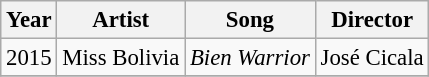<table class="wikitable" style="font-size: 95%;">
<tr>
<th>Year</th>
<th>Artist</th>
<th>Song</th>
<th>Director</th>
</tr>
<tr>
<td>2015</td>
<td>Miss Bolivia</td>
<td><em>Bien Warrior</em></td>
<td>José Cicala</td>
</tr>
<tr>
</tr>
</table>
